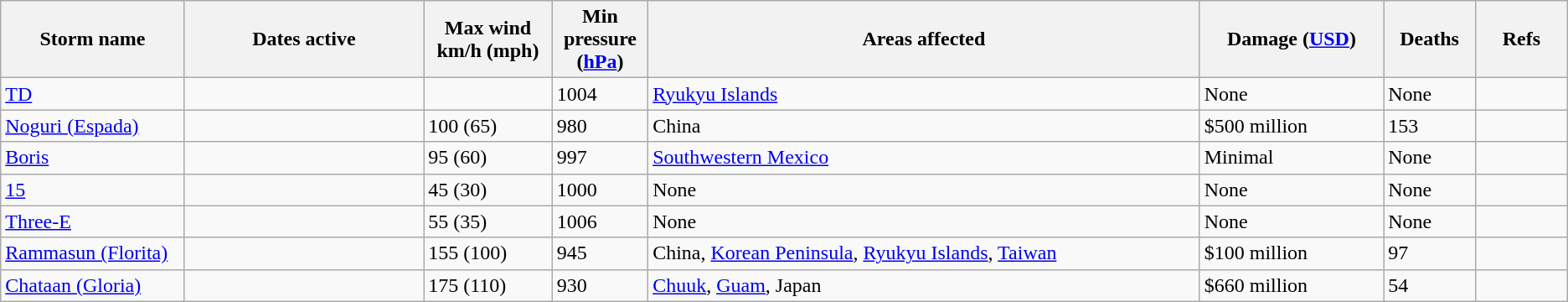<table class="wikitable sortable">
<tr>
<th width="10%"><strong>Storm name</strong></th>
<th width="13%"><strong>Dates active</strong></th>
<th width="7%"><strong>Max wind km/h (mph)</strong></th>
<th width="5%"><strong>Min pressure (<a href='#'>hPa</a>)</strong></th>
<th width="30%" class="unsortable"><strong>Areas affected</strong></th>
<th width="10%"><strong>Damage (<a href='#'>USD</a>)</strong></th>
<th width="5%"><strong>Deaths</strong></th>
<th width="5%" class="unsortable"><strong>Refs</strong></th>
</tr>
<tr>
<td><a href='#'>TD</a></td>
<td></td>
<td></td>
<td>1004</td>
<td><a href='#'>Ryukyu Islands</a></td>
<td>None</td>
<td>None</td>
<td></td>
</tr>
<tr>
<td><a href='#'>Noguri (Espada)</a></td>
<td></td>
<td>100 (65)</td>
<td>980</td>
<td>China</td>
<td>$500 million</td>
<td>153</td>
<td></td>
</tr>
<tr>
<td><a href='#'>Boris</a></td>
<td></td>
<td>95 (60)</td>
<td>997</td>
<td><a href='#'>Southwestern Mexico</a></td>
<td>Minimal</td>
<td>None</td>
<td></td>
</tr>
<tr>
<td><a href='#'>15</a></td>
<td></td>
<td>45 (30)</td>
<td>1000</td>
<td>None</td>
<td>None</td>
<td>None</td>
<td></td>
</tr>
<tr>
<td><a href='#'>Three-E</a></td>
<td></td>
<td>55 (35)</td>
<td>1006</td>
<td>None</td>
<td>None</td>
<td>None</td>
<td></td>
</tr>
<tr>
<td><a href='#'>Rammasun (Florita)</a></td>
<td></td>
<td>155 (100)</td>
<td>945</td>
<td>China, <a href='#'>Korean Peninsula</a>, <a href='#'>Ryukyu Islands</a>, <a href='#'>Taiwan</a></td>
<td>$100 million</td>
<td>97</td>
<td></td>
</tr>
<tr>
<td><a href='#'>Chataan (Gloria)</a></td>
<td></td>
<td>175 (110)</td>
<td>930</td>
<td><a href='#'>Chuuk</a>, <a href='#'>Guam</a>, Japan</td>
<td>$660 million</td>
<td>54</td>
<td></td>
</tr>
</table>
